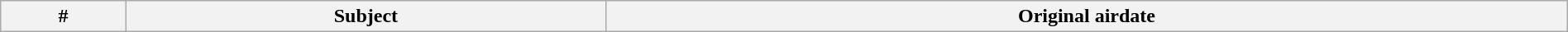<table class="wikitable plainrowheaders" style="width:100%; margin:auto;">
<tr>
<th>#</th>
<th>Subject</th>
<th>Original airdate<br>




</th>
</tr>
</table>
